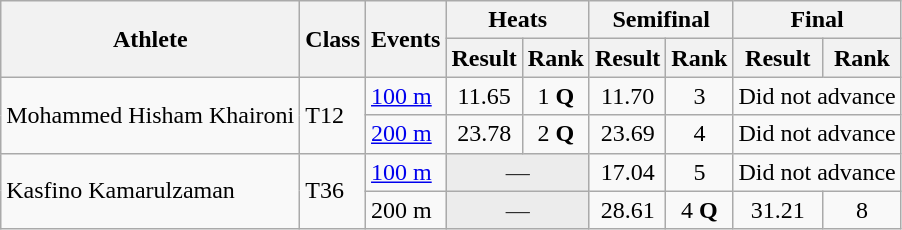<table class="wikitable">
<tr>
<th rowspan="2">Athlete</th>
<th rowspan="2">Class</th>
<th rowspan="2">Events</th>
<th colspan="2">Heats</th>
<th colspan="2">Semifinal</th>
<th colspan="2">Final</th>
</tr>
<tr>
<th>Result</th>
<th>Rank</th>
<th>Result</th>
<th>Rank</th>
<th>Result</th>
<th>Rank</th>
</tr>
<tr>
<td rowspan="2">Mohammed Hisham Khaironi</td>
<td rowspan="2">T12</td>
<td><a href='#'>100 m</a></td>
<td align="center">11.65</td>
<td align="center">1 <strong>Q</strong></td>
<td align="center">11.70</td>
<td align="center">3</td>
<td colspan="2" align="center">Did not advance</td>
</tr>
<tr>
<td><a href='#'>200 m</a></td>
<td align="center">23.78</td>
<td align="center">2 <strong>Q</strong></td>
<td align="center">23.69</td>
<td align="center">4</td>
<td colspan="2" align="center">Did not advance</td>
</tr>
<tr>
<td rowspan="2">Kasfino Kamarulzaman</td>
<td rowspan="2">T36</td>
<td><a href='#'>100 m</a></td>
<td colspan="2" align="center" style="background: var(--background-color-interactive, #ececec); color: var(--color-base, #2C2C2C); vertical-align: middle; text-align: center; " class="table-na">—</td>
<td align="center">17.04</td>
<td align="center">5</td>
<td colspan="2" align="center">Did not advance</td>
</tr>
<tr>
<td>200 m</td>
<td colspan="2" align="center" style="background: var(--background-color-interactive, #ececec); color: var(--color-base, #2C2C2C); vertical-align: middle; text-align: center; " class="table-na">—</td>
<td align="center">28.61</td>
<td align="center">4 <strong>Q</strong></td>
<td align="center">31.21</td>
<td align="center">8</td>
</tr>
</table>
